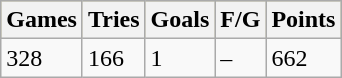<table class="wikitable">
<tr style="background:#bdb76b;">
<th>Games</th>
<th>Tries</th>
<th>Goals</th>
<th>F/G</th>
<th>Points</th>
</tr>
<tr>
<td>328</td>
<td>166</td>
<td>1</td>
<td>–</td>
<td>662</td>
</tr>
</table>
